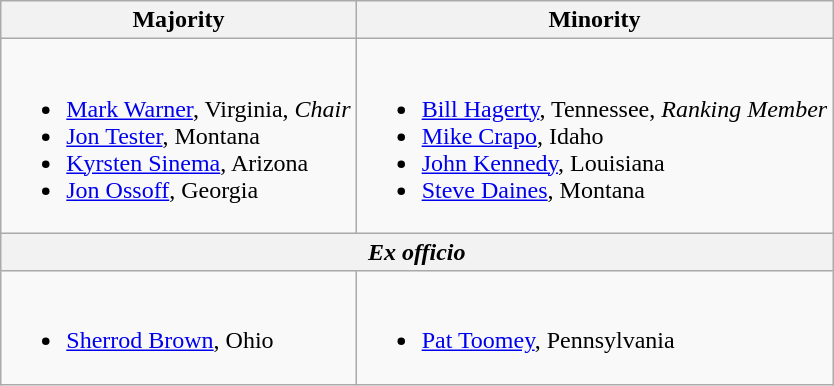<table class="wikitable">
<tr>
<th>Majority </th>
<th>Minority </th>
</tr>
<tr>
<td><br><ul><li><a href='#'>Mark Warner</a>, Virginia, <em>Chair</em></li><li><a href='#'>Jon Tester</a>, Montana</li><li><a href='#'>Kyrsten Sinema</a>, Arizona</li><li><a href='#'>Jon Ossoff</a>, Georgia</li></ul></td>
<td><br><ul><li><a href='#'>Bill Hagerty</a>, Tennessee, <em>Ranking Member</em></li><li><a href='#'>Mike Crapo</a>, Idaho</li><li><a href='#'>John Kennedy</a>, Louisiana</li><li><a href='#'>Steve Daines</a>, Montana</li></ul></td>
</tr>
<tr>
<th colspan="2"><em>Ex officio</em> </th>
</tr>
<tr>
<td><br><ul><li><a href='#'>Sherrod Brown</a>, Ohio</li></ul></td>
<td><br><ul><li><a href='#'>Pat Toomey</a>, Pennsylvania</li></ul></td>
</tr>
</table>
